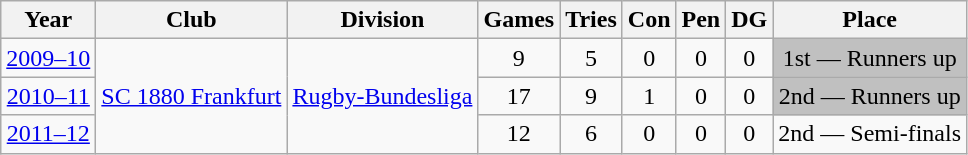<table class="wikitable">
<tr>
<th>Year</th>
<th>Club</th>
<th>Division</th>
<th>Games</th>
<th>Tries</th>
<th>Con</th>
<th>Pen</th>
<th>DG</th>
<th>Place</th>
</tr>
<tr align="center">
<td><a href='#'>2009–10</a></td>
<td rowspan=3><a href='#'>SC 1880 Frankfurt</a></td>
<td rowspan=3><a href='#'>Rugby-Bundesliga</a></td>
<td>9</td>
<td>5</td>
<td>0</td>
<td>0</td>
<td>0</td>
<td bgcolor=silver>1st — Runners up</td>
</tr>
<tr align="center">
<td><a href='#'>2010–11</a></td>
<td>17</td>
<td>9</td>
<td>1</td>
<td>0</td>
<td>0</td>
<td bgcolor=silver>2nd — Runners up</td>
</tr>
<tr align="center">
<td><a href='#'>2011–12</a></td>
<td>12</td>
<td>6</td>
<td>0</td>
<td>0</td>
<td>0</td>
<td>2nd — Semi-finals</td>
</tr>
</table>
